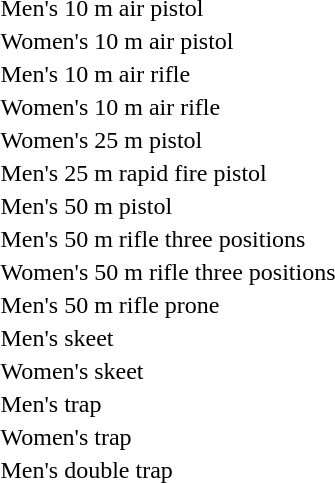<table>
<tr>
<td>Men's 10 m air pistol<br></td>
<td></td>
<td></td>
<td></td>
</tr>
<tr>
<td>Women's 10 m air pistol<br></td>
<td></td>
<td></td>
<td></td>
</tr>
<tr>
<td>Men's 10 m air rifle<br></td>
<td></td>
<td></td>
<td></td>
</tr>
<tr>
<td>Women's 10 m air rifle<br></td>
<td></td>
<td></td>
<td></td>
</tr>
<tr>
<td>Women's 25 m pistol<br></td>
<td></td>
<td></td>
<td></td>
</tr>
<tr>
<td>Men's 25 m rapid fire pistol<br></td>
<td></td>
<td></td>
<td></td>
</tr>
<tr>
<td>Men's 50 m pistol<br></td>
<td></td>
<td></td>
<td></td>
</tr>
<tr>
<td>Men's 50 m rifle three positions<br></td>
<td></td>
<td></td>
<td></td>
</tr>
<tr>
<td>Women's 50 m rifle three positions<br></td>
<td></td>
<td></td>
<td></td>
</tr>
<tr>
<td>Men's 50 m rifle prone<br></td>
<td></td>
<td></td>
<td></td>
</tr>
<tr>
<td>Men's skeet<br></td>
<td></td>
<td></td>
<td></td>
</tr>
<tr>
<td>Women's skeet<br></td>
<td></td>
<td></td>
<td></td>
</tr>
<tr>
<td>Men's trap<br></td>
<td></td>
<td></td>
<td></td>
</tr>
<tr>
<td>Women's trap<br></td>
<td></td>
<td></td>
<td></td>
</tr>
<tr>
<td>Men's double trap<br></td>
<td></td>
<td></td>
<td></td>
</tr>
</table>
